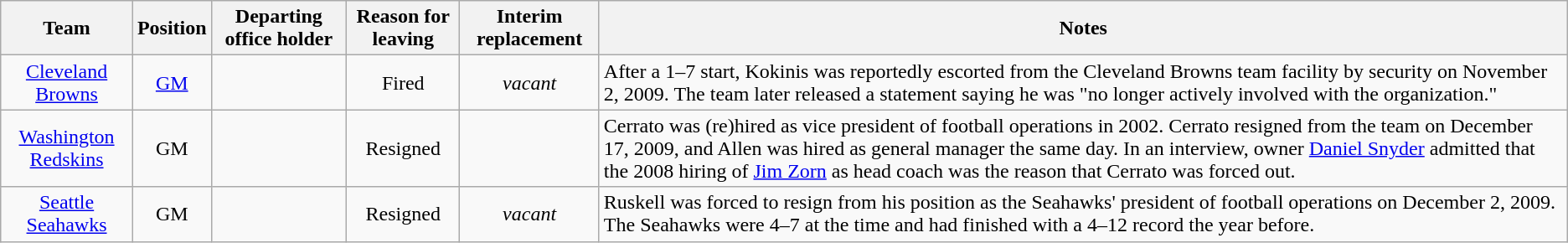<table class="wikitable sortable plainrowheaders">
<tr>
<th>Team</th>
<th>Position</th>
<th>Departing office holder</th>
<th>Reason for leaving</th>
<th>Interim replacement</th>
<th class="unsortable">Notes</th>
</tr>
<tr>
<td style="text-align:center;"><a href='#'>Cleveland Browns</a></td>
<td style="text-align:center;"><a href='#'>GM</a></td>
<td style="text-align:center;"></td>
<td style="text-align:center;">Fired</td>
<td style="text-align:center;"><em>vacant</em></td>
<td>After a 1–7 start, Kokinis was reportedly escorted from the Cleveland Browns team facility by security on November 2, 2009. The team later released a statement saying he was "no longer actively involved with the organization."</td>
</tr>
<tr>
<td style="text-align:center;"><a href='#'>Washington Redskins</a></td>
<td style="text-align:center;">GM</td>
<td style="text-align:center;"></td>
<td style="text-align:center;">Resigned</td>
<td style="text-align:center;"></td>
<td>Cerrato was (re)hired as vice president of football operations in 2002. Cerrato resigned from the team on December 17, 2009, and Allen was hired as general manager the same day. In an interview, owner <a href='#'>Daniel Snyder</a> admitted that the 2008 hiring of <a href='#'>Jim Zorn</a> as head coach was the reason that Cerrato was forced out.</td>
</tr>
<tr>
<td style="text-align:center;"><a href='#'>Seattle Seahawks</a></td>
<td style="text-align:center;">GM</td>
<td style="text-align:center;"></td>
<td style="text-align:center;">Resigned</td>
<td style="text-align:center;"><em>vacant</em></td>
<td>Ruskell was forced to resign from his position as the Seahawks' president of football operations on December 2, 2009. The Seahawks were 4–7 at the time and had finished with a 4–12 record the year before.</td>
</tr>
</table>
